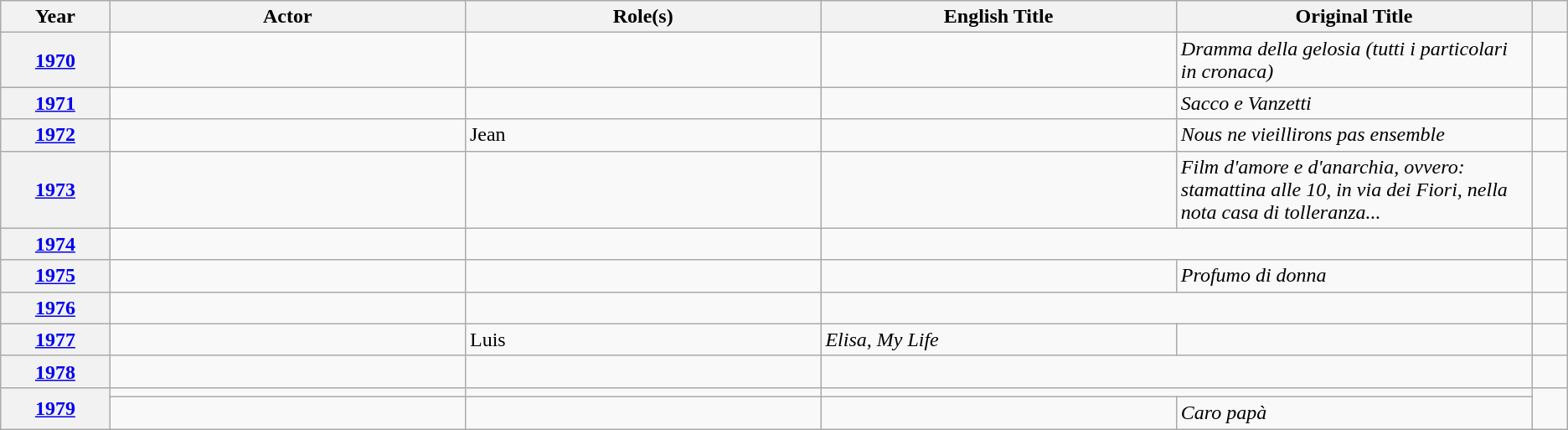<table class="wikitable unsortable">
<tr>
<th scope="col" style="width:3%;">Year</th>
<th scope="col" style="width:10%;">Actor</th>
<th scope="col" style="width:10%;">Role(s)</th>
<th scope="col" style="width:10%;">English Title</th>
<th scope="col" style="width:10%;">Original Title</th>
<th scope="col" style="width:1%;" class="unsortable"></th>
</tr>
<tr>
<th style="text-align:center;"><a href='#'>1970</a></th>
<td></td>
<td></td>
<td></td>
<td><em>Dramma della gelosia (tutti i particolari in cronaca)</em></td>
<td style="text-align:center;"></td>
</tr>
<tr>
<th style="text-align:center;"><a href='#'>1971</a></th>
<td></td>
<td></td>
<td></td>
<td><em>Sacco e Vanzetti</em></td>
<td style="text-align:center;"></td>
</tr>
<tr>
<th style="text-align:center;"><a href='#'>1972</a></th>
<td></td>
<td>Jean</td>
<td></td>
<td><em>Nous ne vieillirons pas ensemble</em></td>
<td style="text-align:center;"></td>
</tr>
<tr>
<th style="text-align:center;"><a href='#'>1973</a></th>
<td></td>
<td></td>
<td></td>
<td><em>Film d'amore e d'anarchia, ovvero: stamattina alle 10, in via dei Fiori, nella nota casa di tolleranza...</em></td>
<td style="text-align:center;"></td>
</tr>
<tr>
<th style="text-align:center;"><a href='#'>1974</a></th>
<td></td>
<td></td>
<td colspan="2"></td>
<td style="text-align:center;"></td>
</tr>
<tr>
<th style="text-align:center;"><a href='#'>1975</a></th>
<td></td>
<td></td>
<td></td>
<td><em>Profumo di donna</em></td>
<td style="text-align:center;"></td>
</tr>
<tr>
<th style="text-align:center;"><a href='#'>1976</a></th>
<td></td>
<td></td>
<td colspan="2"></td>
<td style="text-align:center;"></td>
</tr>
<tr>
<th style="text-align:center;"><a href='#'>1977</a></th>
<td></td>
<td>Luis</td>
<td><em>Elisa, My Life</em></td>
<td></td>
<td style="text-align:center;"></td>
</tr>
<tr>
<th style="text-align:center;"><a href='#'>1978</a></th>
<td></td>
<td></td>
<td colspan="2"></td>
<td style="text-align:center;"></td>
</tr>
<tr>
<th rowspan="2" style="text-align:center;"><a href='#'>1979</a></th>
<td></td>
<td></td>
<td colspan="2"></td>
<td rowspan="2" style="text-align:center;"><br></td>
</tr>
<tr>
<td> </td>
<td></td>
<td></td>
<td><em>Caro papà</em></td>
</tr>
</table>
